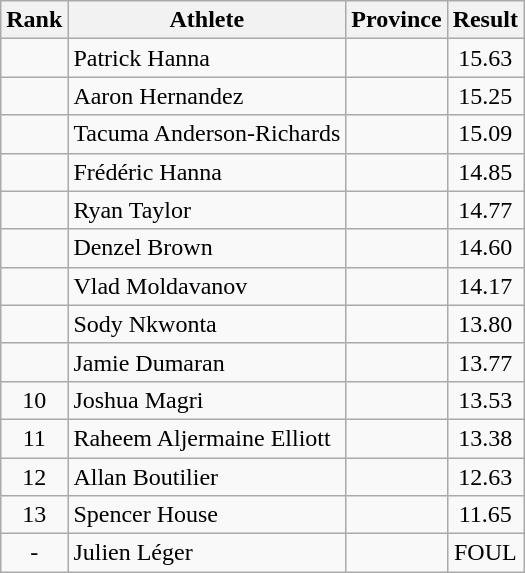<table class="wikitable sortable" style="text-align:center">
<tr>
<th>Rank</th>
<th>Athlete</th>
<th>Province</th>
<th>Result</th>
</tr>
<tr>
<td></td>
<td align=left>Patrick Hanna</td>
<td align="left"></td>
<td>15.63</td>
</tr>
<tr>
<td></td>
<td align=left>Aaron Hernandez</td>
<td align="left"></td>
<td>15.25</td>
</tr>
<tr>
<td></td>
<td align=left>Tacuma Anderson-Richards</td>
<td align="left"></td>
<td>15.09</td>
</tr>
<tr>
<td></td>
<td align=left>Frédéric Hanna</td>
<td align="left"></td>
<td>14.85</td>
</tr>
<tr>
<td></td>
<td align=left>Ryan Taylor</td>
<td align="left"></td>
<td>14.77</td>
</tr>
<tr>
<td></td>
<td align=left>Denzel Brown</td>
<td align="left"></td>
<td>14.60</td>
</tr>
<tr>
<td></td>
<td align=left>Vlad Moldavanov</td>
<td align="left"></td>
<td>14.17</td>
</tr>
<tr>
<td></td>
<td align=left>Sody Nkwonta</td>
<td align="left"></td>
<td>13.80</td>
</tr>
<tr>
<td></td>
<td align=left>Jamie Dumaran</td>
<td align="left"></td>
<td>13.77</td>
</tr>
<tr>
<td>10</td>
<td align=left>Joshua Magri</td>
<td align="left"></td>
<td>13.53</td>
</tr>
<tr>
<td>11</td>
<td align=left>Raheem Aljermaine Elliott</td>
<td align="left"></td>
<td>13.38</td>
</tr>
<tr>
<td>12</td>
<td align=left>Allan Boutilier</td>
<td align="left"></td>
<td>12.63</td>
</tr>
<tr>
<td>13</td>
<td align=left>Spencer House</td>
<td align="left"></td>
<td>11.65</td>
</tr>
<tr>
<td>-</td>
<td align=left>Julien Léger</td>
<td align="left"></td>
<td>FOUL</td>
</tr>
</table>
